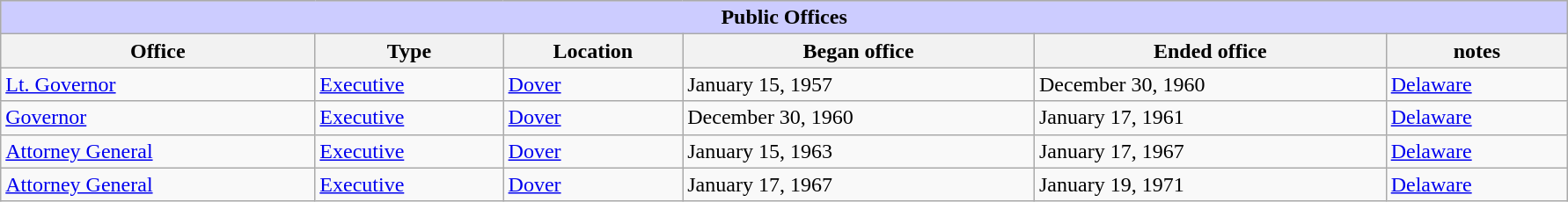<table class=wikitable style="width: 94%" style="text-align: center;" align="center">
<tr bgcolor=#cccccc>
<th colspan=7 style="background: #ccccff;"><strong>Public Offices</strong></th>
</tr>
<tr>
<th><strong>Office</strong></th>
<th><strong>Type</strong></th>
<th><strong>Location</strong></th>
<th><strong>Began office</strong></th>
<th><strong>Ended office</strong></th>
<th><strong>notes</strong></th>
</tr>
<tr>
<td><a href='#'>Lt. Governor</a></td>
<td><a href='#'>Executive</a></td>
<td><a href='#'>Dover</a></td>
<td>January 15, 1957</td>
<td>December 30, 1960</td>
<td><a href='#'>Delaware</a></td>
</tr>
<tr>
<td><a href='#'>Governor</a></td>
<td><a href='#'>Executive</a></td>
<td><a href='#'>Dover</a></td>
<td>December 30, 1960</td>
<td>January 17, 1961</td>
<td><a href='#'>Delaware</a></td>
</tr>
<tr>
<td><a href='#'>Attorney General</a></td>
<td><a href='#'>Executive</a></td>
<td><a href='#'>Dover</a></td>
<td>January 15, 1963</td>
<td>January 17, 1967</td>
<td><a href='#'>Delaware</a></td>
</tr>
<tr>
<td><a href='#'>Attorney General</a></td>
<td><a href='#'>Executive</a></td>
<td><a href='#'>Dover</a></td>
<td>January 17, 1967</td>
<td>January 19, 1971</td>
<td><a href='#'>Delaware</a></td>
</tr>
</table>
